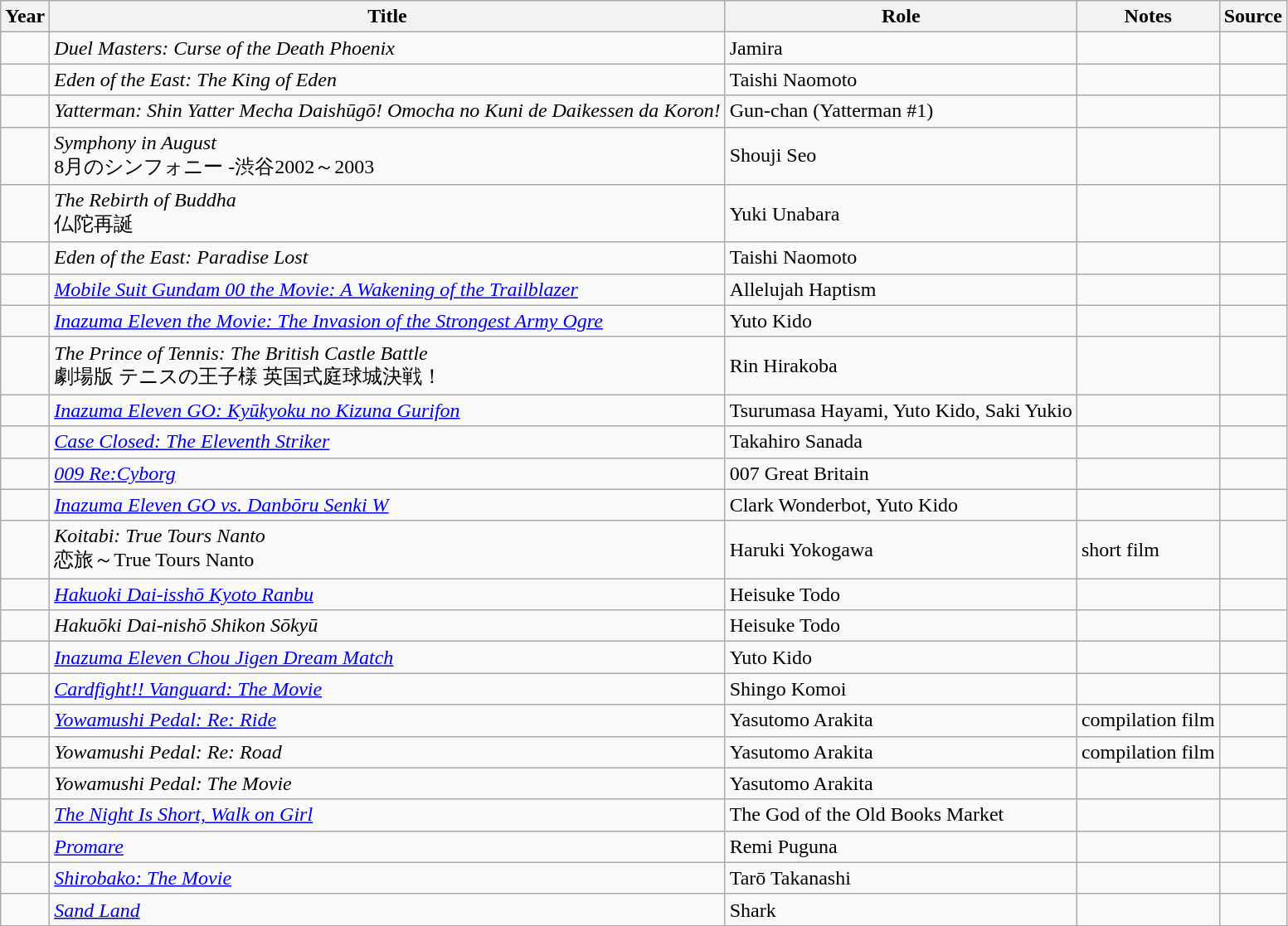<table class="wikitable sortable plainrowheaders">
<tr>
<th>Year</th>
<th>Title</th>
<th>Role</th>
<th class="unsortable">Notes</th>
<th class="unsortable">Source</th>
</tr>
<tr>
<td></td>
<td><em>Duel Masters: Curse of the Death Phoenix</em></td>
<td>Jamira</td>
<td></td>
<td></td>
</tr>
<tr>
<td></td>
<td><em>Eden of the East: The King of Eden</em></td>
<td>Taishi Naomoto</td>
<td></td>
<td></td>
</tr>
<tr>
<td></td>
<td><em>Yatterman: Shin Yatter Mecha Daishūgō! Omocha no Kuni de Daikessen da Koron!</em></td>
<td>Gun-chan (Yatterman #1)</td>
<td></td>
<td></td>
</tr>
<tr>
<td></td>
<td><em>Symphony in August</em><br>8月のシンフォニー -渋谷2002～2003</td>
<td>Shouji Seo</td>
<td></td>
<td></td>
</tr>
<tr>
<td></td>
<td><em>The Rebirth of Buddha</em><br>仏陀再誕</td>
<td>Yuki Unabara</td>
<td></td>
<td></td>
</tr>
<tr>
<td></td>
<td><em>Eden of the East: Paradise Lost</em></td>
<td>Taishi Naomoto</td>
<td></td>
<td></td>
</tr>
<tr>
<td></td>
<td><em><a href='#'>Mobile Suit Gundam 00 the Movie: A Wakening of the Trailblazer</a></em></td>
<td>Allelujah Haptism</td>
<td></td>
<td></td>
</tr>
<tr>
<td></td>
<td><em><a href='#'>Inazuma Eleven the Movie: The Invasion of the Strongest Army Ogre</a></em></td>
<td>Yuto Kido</td>
<td></td>
<td></td>
</tr>
<tr>
<td></td>
<td><em>The Prince of Tennis: The British Castle Battle</em><br>劇場版 テニスの王子様 英国式庭球城決戦！</td>
<td>Rin Hirakoba</td>
<td></td>
<td></td>
</tr>
<tr>
<td></td>
<td><em><a href='#'>Inazuma Eleven GO: Kyūkyoku no Kizuna Gurifon</a></em></td>
<td>Tsurumasa Hayami, Yuto Kido, Saki Yukio</td>
<td></td>
<td></td>
</tr>
<tr>
<td></td>
<td><em><a href='#'>Case Closed: The Eleventh Striker</a></em></td>
<td>Takahiro Sanada</td>
<td></td>
<td></td>
</tr>
<tr>
<td></td>
<td><em><a href='#'>009 Re:Cyborg</a></em></td>
<td>007 Great Britain</td>
<td></td>
<td></td>
</tr>
<tr>
<td></td>
<td><em><a href='#'>Inazuma Eleven GO vs. Danbōru Senki W</a></em></td>
<td>Clark Wonderbot, Yuto Kido</td>
<td></td>
<td></td>
</tr>
<tr>
<td></td>
<td><em>Koitabi: True Tours Nanto</em><br>恋旅～True Tours Nanto</td>
<td>Haruki Yokogawa</td>
<td>short film</td>
<td></td>
</tr>
<tr>
<td></td>
<td><em><a href='#'>Hakuoki Dai-isshō Kyoto Ranbu</a></em></td>
<td>Heisuke Todo</td>
<td></td>
<td></td>
</tr>
<tr>
<td></td>
<td><em>Hakuōki Dai-nishō Shikon Sōkyū</em></td>
<td>Heisuke Todo</td>
<td></td>
<td></td>
</tr>
<tr>
<td></td>
<td><em><a href='#'>Inazuma Eleven Chou Jigen Dream Match</a></em></td>
<td>Yuto Kido</td>
<td></td>
<td></td>
</tr>
<tr>
<td></td>
<td><em><a href='#'>Cardfight!! Vanguard: The Movie</a></em></td>
<td>Shingo Komoi</td>
<td></td>
<td></td>
</tr>
<tr>
<td></td>
<td><em><a href='#'>Yowamushi Pedal: Re: Ride</a></em></td>
<td>Yasutomo Arakita</td>
<td>compilation film</td>
<td></td>
</tr>
<tr>
<td></td>
<td><em>Yowamushi Pedal: Re: Road</em></td>
<td>Yasutomo Arakita</td>
<td>compilation film</td>
<td></td>
</tr>
<tr>
<td></td>
<td><em>Yowamushi Pedal: The Movie</em></td>
<td>Yasutomo Arakita</td>
<td></td>
<td></td>
</tr>
<tr>
<td></td>
<td><em><a href='#'>The Night Is Short, Walk on Girl</a></em></td>
<td>The God of the Old Books Market</td>
<td></td>
<td></td>
</tr>
<tr>
<td></td>
<td><em><a href='#'>Promare</a></em></td>
<td>Remi Puguna</td>
<td></td>
<td></td>
</tr>
<tr>
<td></td>
<td><em><a href='#'>Shirobako: The Movie</a></em></td>
<td>Tarō Takanashi</td>
<td></td>
<td></td>
</tr>
<tr>
<td></td>
<td><em><a href='#'>Sand Land</a></em></td>
<td>Shark</td>
<td></td>
<td></td>
</tr>
<tr>
</tr>
</table>
